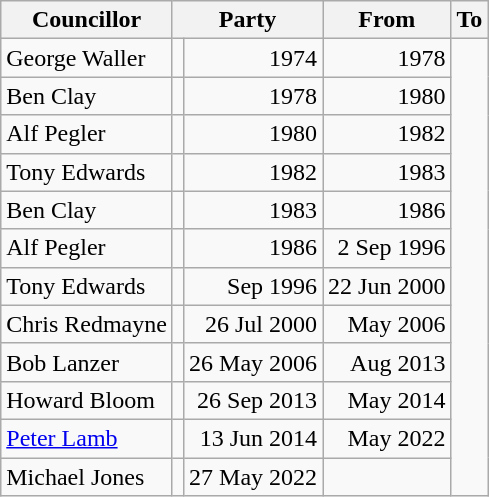<table class=wikitable>
<tr>
<th>Councillor</th>
<th colspan=2>Party</th>
<th>From</th>
<th>To</th>
</tr>
<tr>
<td>George Waller</td>
<td></td>
<td align=right>1974</td>
<td align=right>1978</td>
</tr>
<tr>
<td>Ben Clay</td>
<td></td>
<td align=right>1978</td>
<td align=right>1980</td>
</tr>
<tr>
<td>Alf Pegler</td>
<td></td>
<td align=right>1980</td>
<td align=right>1982</td>
</tr>
<tr>
<td>Tony Edwards</td>
<td></td>
<td align=right>1982</td>
<td align=right>1983</td>
</tr>
<tr>
<td>Ben Clay</td>
<td></td>
<td align=right>1983</td>
<td align=right>1986</td>
</tr>
<tr>
<td>Alf Pegler</td>
<td></td>
<td align=right>1986</td>
<td align=right>2 Sep 1996</td>
</tr>
<tr>
<td>Tony Edwards</td>
<td></td>
<td align=right>Sep 1996</td>
<td align=right>22 Jun 2000</td>
</tr>
<tr>
<td>Chris Redmayne</td>
<td></td>
<td align=right>26 Jul 2000</td>
<td align=right>May 2006</td>
</tr>
<tr>
<td>Bob Lanzer</td>
<td></td>
<td align=right>26 May 2006</td>
<td align=right>Aug 2013</td>
</tr>
<tr>
<td>Howard Bloom</td>
<td></td>
<td align=right>26 Sep 2013</td>
<td align=right>May 2014</td>
</tr>
<tr>
<td><a href='#'>Peter Lamb</a></td>
<td></td>
<td align=right>13 Jun 2014</td>
<td align=right>May 2022</td>
</tr>
<tr>
<td>Michael Jones</td>
<td></td>
<td align=right>27 May 2022</td>
<td></td>
</tr>
</table>
